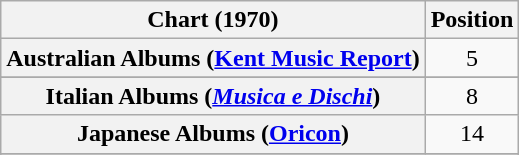<table class="wikitable sortable plainrowheaders" style="text-align:center">
<tr>
<th scope="col">Chart (1970)</th>
<th scope="col">Position</th>
</tr>
<tr>
<th scope="row">Australian Albums (<a href='#'>Kent Music Report</a>)</th>
<td>5</td>
</tr>
<tr>
</tr>
<tr>
</tr>
<tr>
</tr>
<tr>
<th scope="row">Italian Albums (<em><a href='#'>Musica e Dischi</a></em>)</th>
<td align="center">8</td>
</tr>
<tr>
<th scope="row">Japanese Albums (<a href='#'>Oricon</a>)</th>
<td align="center">14</td>
</tr>
<tr>
</tr>
<tr>
</tr>
<tr>
</tr>
</table>
